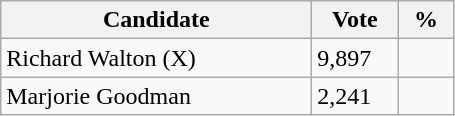<table class="wikitable">
<tr>
<th bgcolor="#DDDDFF" width="200px">Candidate</th>
<th bgcolor="#DDDDFF" width="50px">Vote</th>
<th bgcolor="#DDDDFF" width="30px">%</th>
</tr>
<tr>
<td>Richard Walton (X)</td>
<td>9,897</td>
<td></td>
</tr>
<tr>
<td>Marjorie Goodman</td>
<td>2,241</td>
<td></td>
</tr>
</table>
